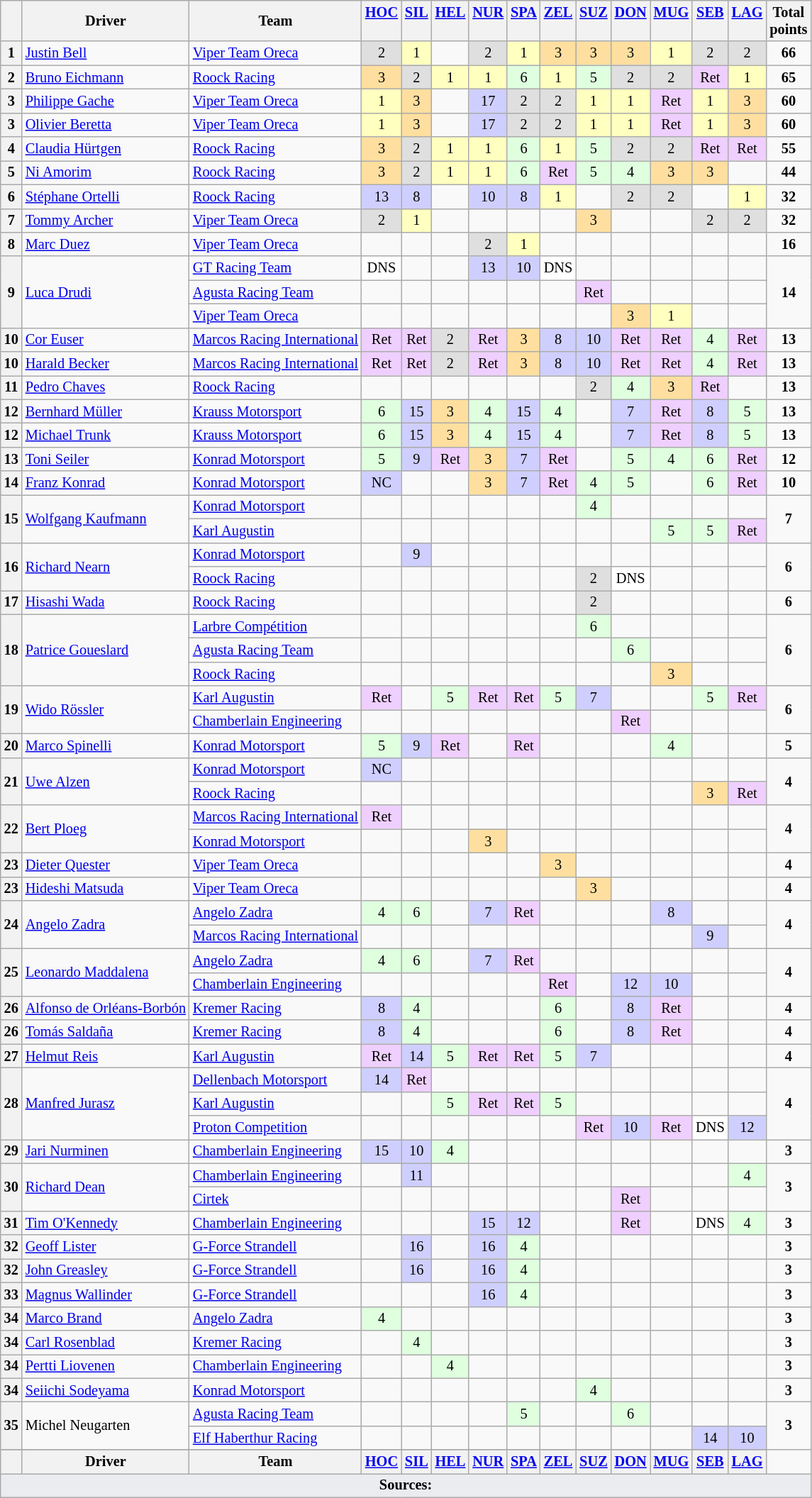<table class="wikitable" style="font-size: 85%; text-align:center;">
<tr valign="top">
<th valign=middle></th>
<th valign=middle>Driver</th>
<th valign=middle>Team</th>
<th><a href='#'>HOC</a><br></th>
<th><a href='#'>SIL</a><br></th>
<th><a href='#'>HEL</a><br></th>
<th><a href='#'>NUR</a><br></th>
<th><a href='#'>SPA</a><br></th>
<th><a href='#'>ZEL</a><br></th>
<th><a href='#'>SUZ</a><br></th>
<th><a href='#'>DON</a><br></th>
<th><a href='#'>MUG</a><br></th>
<th><a href='#'>SEB</a><br></th>
<th><a href='#'>LAG</a><br></th>
<th valign=middle>Total<br>points</th>
</tr>
<tr>
<th>1</th>
<td align=left> <a href='#'>Justin Bell</a></td>
<td align=left> <a href='#'>Viper Team Oreca</a></td>
<td style="background:#DFDFDF;">2</td>
<td style="background:#FFFFBF;">1</td>
<td></td>
<td style="background:#DFDFDF;">2</td>
<td style="background:#FFFFBF;">1</td>
<td style="background:#FFDF9F;">3</td>
<td style="background:#FFDF9F;">3</td>
<td style="background:#FFDF9F;">3</td>
<td style="background:#FFFFBF;">1</td>
<td style="background:#DFDFDF;">2</td>
<td style="background:#DFDFDF;">2</td>
<td><strong>66</strong></td>
</tr>
<tr>
<th>2</th>
<td align=left> <a href='#'>Bruno Eichmann</a></td>
<td align=left> <a href='#'>Roock Racing</a></td>
<td style="background:#FFDF9F;">3</td>
<td style="background:#DFDFDF;">2</td>
<td style="background:#FFFFBF;">1</td>
<td style="background:#FFFFBF;">1</td>
<td style="background:#DFFFDF;">6</td>
<td style="background:#FFFFBF;">1</td>
<td style="background:#DFFFDF;">5</td>
<td style="background:#DFDFDF;">2</td>
<td style="background:#DFDFDF;">2</td>
<td style="background:#efcfff;">Ret</td>
<td style="background:#FFFFBF;">1</td>
<td><strong>65</strong></td>
</tr>
<tr>
<th>3</th>
<td align=left> <a href='#'>Philippe Gache</a></td>
<td align=left> <a href='#'>Viper Team Oreca</a></td>
<td style="background:#FFFFBF;">1</td>
<td style="background:#FFDF9F;">3</td>
<td></td>
<td style="background:#CFCFFF;">17</td>
<td style="background:#DFDFDF;">2</td>
<td style="background:#DFDFDF;">2</td>
<td style="background:#FFFFBF;">1</td>
<td style="background:#FFFFBF;">1</td>
<td style="background:#efcfff;">Ret</td>
<td style="background:#FFFFBF;">1</td>
<td style="background:#FFDF9F;">3</td>
<td><strong>60</strong></td>
</tr>
<tr>
<th>3</th>
<td align=left> <a href='#'>Olivier Beretta</a></td>
<td align=left> <a href='#'>Viper Team Oreca</a></td>
<td style="background:#FFFFBF;">1</td>
<td style="background:#FFDF9F;">3</td>
<td></td>
<td style="background:#CFCFFF;">17</td>
<td style="background:#DFDFDF;">2</td>
<td style="background:#DFDFDF;">2</td>
<td style="background:#FFFFBF;">1</td>
<td style="background:#FFFFBF;">1</td>
<td style="background:#efcfff;">Ret</td>
<td style="background:#FFFFBF;">1</td>
<td style="background:#FFDF9F;">3</td>
<td><strong>60</strong></td>
</tr>
<tr>
<th>4</th>
<td align=left> <a href='#'>Claudia Hürtgen</a></td>
<td align=left> <a href='#'>Roock Racing</a></td>
<td style="background:#FFDF9F;">3</td>
<td style="background:#DFDFDF;">2</td>
<td style="background:#FFFFBF;">1</td>
<td style="background:#FFFFBF;">1</td>
<td style="background:#DFFFDF;">6</td>
<td style="background:#FFFFBF;">1</td>
<td style="background:#DFFFDF;">5</td>
<td style="background:#DFDFDF;">2</td>
<td style="background:#DFDFDF;">2</td>
<td style="background:#efcfff;">Ret</td>
<td style="background:#efcfff;">Ret</td>
<td><strong>55</strong></td>
</tr>
<tr>
<th>5</th>
<td align=left> <a href='#'>Ni Amorim</a></td>
<td align=left> <a href='#'>Roock Racing</a></td>
<td style="background:#FFDF9F;">3</td>
<td style="background:#DFDFDF;">2</td>
<td style="background:#FFFFBF;">1</td>
<td style="background:#FFFFBF;">1</td>
<td style="background:#DFFFDF;">6</td>
<td style="background:#efcfff;">Ret</td>
<td style="background:#DFFFDF;">5</td>
<td style="background:#DFFFDF;">4</td>
<td style="background:#FFDF9F;">3</td>
<td style="background:#FFDF9F;">3</td>
<td></td>
<td><strong>44</strong></td>
</tr>
<tr>
<th>6</th>
<td align=left> <a href='#'>Stéphane Ortelli</a></td>
<td align=left> <a href='#'>Roock Racing</a></td>
<td style="background:#CFCFFF;">13</td>
<td style="background:#CFCFFF;">8</td>
<td></td>
<td style="background:#CFCFFF;">10</td>
<td style="background:#CFCFFF;">8</td>
<td style="background:#FFFFBF;">1</td>
<td></td>
<td style="background:#DFDFDF;">2</td>
<td style="background:#DFDFDF;">2</td>
<td></td>
<td style="background:#FFFFBF;">1</td>
<td><strong>32</strong></td>
</tr>
<tr>
<th>7</th>
<td align=left> <a href='#'>Tommy Archer</a></td>
<td align=left> <a href='#'>Viper Team Oreca</a></td>
<td style="background:#DFDFDF;">2</td>
<td style="background:#FFFFBF;">1</td>
<td></td>
<td></td>
<td></td>
<td></td>
<td style="background:#FFDF9F;">3</td>
<td></td>
<td></td>
<td style="background:#DFDFDF;">2</td>
<td style="background:#DFDFDF;">2</td>
<td><strong>32</strong></td>
</tr>
<tr>
<th>8</th>
<td align=left> <a href='#'>Marc Duez</a></td>
<td align=left> <a href='#'>Viper Team Oreca</a></td>
<td></td>
<td></td>
<td></td>
<td style="background:#DFDFDF;">2</td>
<td style="background:#FFFFBF;">1</td>
<td></td>
<td></td>
<td></td>
<td></td>
<td></td>
<td></td>
<td><strong>16</strong></td>
</tr>
<tr>
<th rowspan=3>9</th>
<td align=left rowspan=3> <a href='#'>Luca Drudi</a></td>
<td align=left> <a href='#'>GT Racing Team</a></td>
<td style="background:#FFFFFF;">DNS</td>
<td></td>
<td></td>
<td style="background:#CFCFFF;">13</td>
<td style="background:#CFCFFF;">10</td>
<td style="background:#FFFFFF;">DNS</td>
<td></td>
<td></td>
<td></td>
<td></td>
<td></td>
<td rowspan=3><strong>14</strong></td>
</tr>
<tr>
<td align=left> <a href='#'>Agusta Racing Team</a></td>
<td></td>
<td></td>
<td></td>
<td></td>
<td></td>
<td></td>
<td style="background:#efcfff;">Ret</td>
<td></td>
<td></td>
<td></td>
<td></td>
</tr>
<tr>
<td align=left> <a href='#'>Viper Team Oreca</a></td>
<td></td>
<td></td>
<td></td>
<td></td>
<td></td>
<td></td>
<td></td>
<td style="background:#FFDF9F;">3</td>
<td style="background:#FFFFBF;">1</td>
<td></td>
<td></td>
</tr>
<tr>
<th>10</th>
<td align=left> <a href='#'>Cor Euser</a></td>
<td align=left> <a href='#'>Marcos Racing International</a></td>
<td style="background:#efcfff;">Ret</td>
<td style="background:#efcfff;">Ret</td>
<td style="background:#DFDFDF;">2</td>
<td style="background:#efcfff;">Ret</td>
<td style="background:#FFDF9F;">3</td>
<td style="background:#CFCFFF;">8</td>
<td style="background:#CFCFFF;">10</td>
<td style="background:#efcfff;">Ret</td>
<td style="background:#efcfff;">Ret</td>
<td style="background:#DFFFDF;">4</td>
<td style="background:#efcfff;">Ret</td>
<td><strong>13</strong></td>
</tr>
<tr>
<th>10</th>
<td align=left> <a href='#'>Harald Becker</a></td>
<td align=left> <a href='#'>Marcos Racing International</a></td>
<td style="background:#efcfff;">Ret</td>
<td style="background:#efcfff;">Ret</td>
<td style="background:#DFDFDF;">2</td>
<td style="background:#efcfff;">Ret</td>
<td style="background:#FFDF9F;">3</td>
<td style="background:#CFCFFF;">8</td>
<td style="background:#CFCFFF;">10</td>
<td style="background:#efcfff;">Ret</td>
<td style="background:#efcfff;">Ret</td>
<td style="background:#DFFFDF;">4</td>
<td style="background:#efcfff;">Ret</td>
<td><strong>13</strong></td>
</tr>
<tr>
<th>11</th>
<td align=left> <a href='#'>Pedro Chaves</a></td>
<td align=left> <a href='#'>Roock Racing</a></td>
<td></td>
<td></td>
<td></td>
<td></td>
<td></td>
<td></td>
<td style="background:#DFDFDF;">2</td>
<td style="background:#DFFFDF;">4</td>
<td style="background:#FFDF9F;">3</td>
<td style="background:#efcfff;">Ret</td>
<td></td>
<td><strong>13</strong></td>
</tr>
<tr>
<th>12</th>
<td align=left> <a href='#'>Bernhard Müller</a></td>
<td align=left> <a href='#'>Krauss Motorsport</a></td>
<td style="background:#DFFFDF;">6</td>
<td style="background:#CFCFFF;">15</td>
<td style="background:#FFDF9F;">3</td>
<td style="background:#DFFFDF;">4</td>
<td style="background:#CFCFFF;">15</td>
<td style="background:#DFFFDF;">4</td>
<td></td>
<td style="background:#CFCFFF;">7</td>
<td style="background:#efcfff;">Ret</td>
<td style="background:#CFCFFF;">8</td>
<td style="background:#DFFFDF;">5</td>
<td><strong>13</strong></td>
</tr>
<tr>
<th>12</th>
<td align=left> <a href='#'>Michael Trunk</a></td>
<td align=left> <a href='#'>Krauss Motorsport</a></td>
<td style="background:#DFFFDF;">6</td>
<td style="background:#CFCFFF;">15</td>
<td style="background:#FFDF9F;">3</td>
<td style="background:#DFFFDF;">4</td>
<td style="background:#CFCFFF;">15</td>
<td style="background:#DFFFDF;">4</td>
<td></td>
<td style="background:#CFCFFF;">7</td>
<td style="background:#efcfff;">Ret</td>
<td style="background:#CFCFFF;">8</td>
<td style="background:#DFFFDF;">5</td>
<td><strong>13</strong></td>
</tr>
<tr>
<th>13</th>
<td align=left> <a href='#'>Toni Seiler</a></td>
<td align=left> <a href='#'>Konrad Motorsport</a></td>
<td style="background:#DFFFDF;">5</td>
<td style="background:#CFCFFF;">9</td>
<td style="background:#efcfff;">Ret</td>
<td style="background:#FFDF9F;">3</td>
<td style="background:#CFCFFF;">7</td>
<td style="background:#efcfff;">Ret</td>
<td></td>
<td style="background:#DFFFDF;">5</td>
<td style="background:#DFFFDF;">4</td>
<td style="background:#DFFFDF;">6</td>
<td style="background:#efcfff;">Ret</td>
<td><strong>12</strong></td>
</tr>
<tr>
<th>14</th>
<td align=left> <a href='#'>Franz Konrad</a></td>
<td align=left> <a href='#'>Konrad Motorsport</a></td>
<td style="background:#CFCFFF;">NC</td>
<td></td>
<td></td>
<td style="background:#FFDF9F;">3</td>
<td style="background:#CFCFFF;">7</td>
<td style="background:#efcfff;">Ret</td>
<td style="background:#DFFFDF;">4</td>
<td style="background:#DFFFDF;">5</td>
<td></td>
<td style="background:#DFFFDF;">6</td>
<td style="background:#efcfff;">Ret</td>
<td><strong>10</strong></td>
</tr>
<tr>
<th rowspan=2>15</th>
<td align=left rowspan=2> <a href='#'>Wolfgang Kaufmann</a></td>
<td align=left> <a href='#'>Konrad Motorsport</a></td>
<td></td>
<td></td>
<td></td>
<td></td>
<td></td>
<td></td>
<td style="background:#DFFFDF;">4</td>
<td></td>
<td></td>
<td></td>
<td></td>
<td rowspan=2><strong>7</strong></td>
</tr>
<tr>
<td align=left> <a href='#'>Karl Augustin</a></td>
<td></td>
<td></td>
<td></td>
<td></td>
<td></td>
<td></td>
<td></td>
<td></td>
<td style="background:#DFFFDF;">5</td>
<td style="background:#DFFFDF;">5</td>
<td style="background:#efcfff;">Ret</td>
</tr>
<tr>
<th rowspan=2>16</th>
<td align=left rowspan=2> <a href='#'>Richard Nearn</a></td>
<td align=left> <a href='#'>Konrad Motorsport</a></td>
<td></td>
<td style="background:#CFCFFF;">9</td>
<td></td>
<td></td>
<td></td>
<td></td>
<td></td>
<td></td>
<td></td>
<td></td>
<td></td>
<td rowspan=2><strong>6</strong></td>
</tr>
<tr>
<td align=left> <a href='#'>Roock Racing</a></td>
<td></td>
<td></td>
<td></td>
<td></td>
<td></td>
<td></td>
<td style="background:#DFDFDF;">2</td>
<td style="background:#FFFFFF;">DNS</td>
<td></td>
<td></td>
<td></td>
</tr>
<tr>
<th>17</th>
<td align=left> <a href='#'>Hisashi Wada</a></td>
<td align=left> <a href='#'>Roock Racing</a></td>
<td></td>
<td></td>
<td></td>
<td></td>
<td></td>
<td></td>
<td style="background:#DFDFDF;">2</td>
<td></td>
<td></td>
<td></td>
<td></td>
<td><strong>6</strong></td>
</tr>
<tr>
<th rowspan=3>18</th>
<td align=left rowspan=3> <a href='#'>Patrice Goueslard</a></td>
<td align=left> <a href='#'>Larbre Compétition</a></td>
<td></td>
<td></td>
<td></td>
<td></td>
<td></td>
<td></td>
<td style="background:#DFFFDF;">6</td>
<td></td>
<td></td>
<td></td>
<td></td>
<td rowspan=3><strong>6</strong></td>
</tr>
<tr>
<td align=left> <a href='#'>Agusta Racing Team</a></td>
<td></td>
<td></td>
<td></td>
<td></td>
<td></td>
<td></td>
<td></td>
<td style="background:#DFFFDF;">6</td>
<td></td>
<td></td>
<td></td>
</tr>
<tr>
<td align=left> <a href='#'>Roock Racing</a></td>
<td></td>
<td></td>
<td></td>
<td></td>
<td></td>
<td></td>
<td></td>
<td></td>
<td style="background:#FFDF9F;">3</td>
<td></td>
<td></td>
</tr>
<tr>
<th rowspan=2>19</th>
<td align=left rowspan=2> <a href='#'>Wido Rössler</a></td>
<td align=left> <a href='#'>Karl Augustin</a></td>
<td style="background:#efcfff;">Ret</td>
<td></td>
<td style="background:#DFFFDF;">5</td>
<td style="background:#efcfff;">Ret</td>
<td style="background:#efcfff;">Ret</td>
<td style="background:#DFFFDF;">5</td>
<td style="background:#CFCFFF;">7</td>
<td></td>
<td></td>
<td style="background:#DFFFDF;">5</td>
<td style="background:#efcfff;">Ret</td>
<td rowspan=2><strong>6</strong></td>
</tr>
<tr>
<td align=left> <a href='#'>Chamberlain Engineering</a></td>
<td></td>
<td></td>
<td></td>
<td></td>
<td></td>
<td></td>
<td></td>
<td style="background:#efcfff;">Ret</td>
<td></td>
<td></td>
<td></td>
</tr>
<tr>
<th>20</th>
<td align=left> <a href='#'>Marco Spinelli</a></td>
<td align=left> <a href='#'>Konrad Motorsport</a></td>
<td style="background:#DFFFDF;">5</td>
<td style="background:#CFCFFF;">9</td>
<td style="background:#efcfff;">Ret</td>
<td></td>
<td style="background:#efcfff;">Ret</td>
<td></td>
<td></td>
<td></td>
<td style="background:#DFFFDF;">4</td>
<td></td>
<td></td>
<td><strong>5</strong></td>
</tr>
<tr>
<th rowspan=2>21</th>
<td align=left rowspan=2> <a href='#'>Uwe Alzen</a></td>
<td align=left> <a href='#'>Konrad Motorsport</a></td>
<td style="background:#CFCFFF;">NC</td>
<td></td>
<td></td>
<td></td>
<td></td>
<td></td>
<td></td>
<td></td>
<td></td>
<td></td>
<td></td>
<td rowspan=2><strong>4</strong></td>
</tr>
<tr>
<td align=left> <a href='#'>Roock Racing</a></td>
<td></td>
<td></td>
<td></td>
<td></td>
<td></td>
<td></td>
<td></td>
<td></td>
<td></td>
<td style="background:#FFDF9F;">3</td>
<td style="background:#efcfff;">Ret</td>
</tr>
<tr>
<th rowspan=2>22</th>
<td align=left rowspan=2> <a href='#'>Bert Ploeg</a></td>
<td align=left> <a href='#'>Marcos Racing International</a></td>
<td style="background:#efcfff;">Ret</td>
<td></td>
<td></td>
<td></td>
<td></td>
<td></td>
<td></td>
<td></td>
<td></td>
<td></td>
<td></td>
<td rowspan=2><strong>4</strong></td>
</tr>
<tr>
<td align=left> <a href='#'>Konrad Motorsport</a></td>
<td></td>
<td></td>
<td></td>
<td style="background:#FFDF9F;">3</td>
<td></td>
<td></td>
<td></td>
<td></td>
<td></td>
<td></td>
<td></td>
</tr>
<tr>
<th>23</th>
<td align=left> <a href='#'>Dieter Quester</a></td>
<td align=left> <a href='#'>Viper Team Oreca</a></td>
<td></td>
<td></td>
<td></td>
<td></td>
<td></td>
<td style="background:#FFDF9F;">3</td>
<td></td>
<td></td>
<td></td>
<td></td>
<td></td>
<td><strong>4</strong></td>
</tr>
<tr>
<th>23</th>
<td align=left> <a href='#'>Hideshi Matsuda</a></td>
<td align=left> <a href='#'>Viper Team Oreca</a></td>
<td></td>
<td></td>
<td></td>
<td></td>
<td></td>
<td></td>
<td style="background:#FFDF9F;">3</td>
<td></td>
<td></td>
<td></td>
<td></td>
<td><strong>4</strong></td>
</tr>
<tr>
<th rowspan=2>24</th>
<td align=left rowspan=2> <a href='#'>Angelo Zadra</a></td>
<td align=left> <a href='#'>Angelo Zadra</a></td>
<td style="background:#DFFFDF;">4</td>
<td style="background:#DFFFDF;">6</td>
<td></td>
<td style="background:#CFCFFF;">7</td>
<td style="background:#efcfff;">Ret</td>
<td></td>
<td></td>
<td></td>
<td style="background:#CFCFFF;">8</td>
<td></td>
<td></td>
<td rowspan=2><strong>4</strong></td>
</tr>
<tr>
<td align=left> <a href='#'>Marcos Racing International</a></td>
<td></td>
<td></td>
<td></td>
<td></td>
<td></td>
<td></td>
<td></td>
<td></td>
<td></td>
<td style="background:#CFCFFF;">9</td>
<td></td>
</tr>
<tr>
<th rowspan=2>25</th>
<td align=left rowspan=2> <a href='#'>Leonardo Maddalena</a></td>
<td align=left> <a href='#'>Angelo Zadra</a></td>
<td style="background:#DFFFDF;">4</td>
<td style="background:#DFFFDF;">6</td>
<td></td>
<td style="background:#CFCFFF;">7</td>
<td style="background:#efcfff;">Ret</td>
<td></td>
<td></td>
<td></td>
<td></td>
<td></td>
<td></td>
<td rowspan=2><strong>4</strong></td>
</tr>
<tr>
<td align=left> <a href='#'>Chamberlain Engineering</a></td>
<td></td>
<td></td>
<td></td>
<td></td>
<td></td>
<td style="background:#efcfff;">Ret</td>
<td></td>
<td style="background:#CFCFFF;">12</td>
<td style="background:#CFCFFF;">10</td>
<td></td>
<td></td>
</tr>
<tr>
<th>26</th>
<td align=left> <a href='#'>Alfonso de Orléans-Borbón</a></td>
<td align=left> <a href='#'>Kremer Racing</a></td>
<td style="background:#CFCFFF;">8</td>
<td style="background:#DFFFDF;">4</td>
<td></td>
<td></td>
<td></td>
<td style="background:#DFFFDF;">6</td>
<td></td>
<td style="background:#CFCFFF;">8</td>
<td style="background:#efcfff;">Ret</td>
<td></td>
<td></td>
<td><strong>4</strong></td>
</tr>
<tr>
<th>26</th>
<td align=left> <a href='#'>Tomás Saldaña</a></td>
<td align=left> <a href='#'>Kremer Racing</a></td>
<td style="background:#CFCFFF;">8</td>
<td style="background:#DFFFDF;">4</td>
<td></td>
<td></td>
<td></td>
<td style="background:#DFFFDF;">6</td>
<td></td>
<td style="background:#CFCFFF;">8</td>
<td style="background:#efcfff;">Ret</td>
<td></td>
<td></td>
<td><strong>4</strong></td>
</tr>
<tr>
<th>27</th>
<td align=left> <a href='#'>Helmut Reis</a></td>
<td align=left> <a href='#'>Karl Augustin</a></td>
<td style="background:#efcfff;">Ret</td>
<td style="background:#CFCFFF;">14</td>
<td style="background:#DFFFDF;">5</td>
<td style="background:#efcfff;">Ret</td>
<td style="background:#efcfff;">Ret</td>
<td style="background:#DFFFDF;">5</td>
<td style="background:#CFCFFF;">7</td>
<td></td>
<td></td>
<td></td>
<td></td>
<td><strong>4</strong></td>
</tr>
<tr>
<th rowspan=3>28</th>
<td align=left rowspan=3> <a href='#'>Manfred Jurasz</a></td>
<td align=left> <a href='#'>Dellenbach Motorsport</a></td>
<td style="background:#CFCFFF;">14</td>
<td style="background:#efcfff;">Ret</td>
<td></td>
<td></td>
<td></td>
<td></td>
<td></td>
<td></td>
<td></td>
<td></td>
<td></td>
<td rowspan=3><strong>4</strong></td>
</tr>
<tr>
<td align=left> <a href='#'>Karl Augustin</a></td>
<td></td>
<td></td>
<td style="background:#DFFFDF;">5</td>
<td style="background:#efcfff;">Ret</td>
<td style="background:#efcfff;">Ret</td>
<td style="background:#DFFFDF;">5</td>
<td></td>
<td></td>
<td></td>
<td></td>
<td></td>
</tr>
<tr>
<td align=left> <a href='#'>Proton Competition</a></td>
<td></td>
<td></td>
<td></td>
<td></td>
<td></td>
<td></td>
<td style="background:#efcfff;">Ret</td>
<td style="background:#CFCFFF;">10</td>
<td style="background:#efcfff;">Ret</td>
<td style="background:#FFFFFF;">DNS</td>
<td style="background:#CFCFFF;">12</td>
</tr>
<tr>
<th>29</th>
<td align=left> <a href='#'>Jari Nurminen</a></td>
<td align=left> <a href='#'>Chamberlain Engineering</a></td>
<td style="background:#CFCFFF;">15</td>
<td style="background:#CFCFFF;">10</td>
<td style="background:#DFFFDF;">4</td>
<td></td>
<td></td>
<td></td>
<td></td>
<td></td>
<td></td>
<td></td>
<td></td>
<td><strong>3</strong></td>
</tr>
<tr>
<th rowspan=2>30</th>
<td align=left rowspan=2> <a href='#'>Richard Dean</a></td>
<td align=left> <a href='#'>Chamberlain Engineering</a></td>
<td></td>
<td style="background:#CFCFFF;">11</td>
<td></td>
<td></td>
<td></td>
<td></td>
<td></td>
<td></td>
<td></td>
<td></td>
<td style="background:#DFFFDF;">4</td>
<td rowspan=2><strong>3</strong></td>
</tr>
<tr>
<td align=left> <a href='#'>Cirtek</a></td>
<td></td>
<td></td>
<td></td>
<td></td>
<td></td>
<td></td>
<td></td>
<td style="background:#efcfff;">Ret</td>
<td></td>
<td></td>
<td></td>
</tr>
<tr>
<th>31</th>
<td align=left> <a href='#'>Tim O'Kennedy</a></td>
<td align=left> <a href='#'>Chamberlain Engineering</a></td>
<td></td>
<td></td>
<td></td>
<td style="background:#CFCFFF;">15</td>
<td style="background:#CFCFFF;">12</td>
<td></td>
<td></td>
<td style="background:#efcfff;">Ret</td>
<td></td>
<td style="background:#FFFFFF;">DNS</td>
<td style="background:#DFFFDF;">4</td>
<td><strong>3</strong></td>
</tr>
<tr>
<th>32</th>
<td align=left> <a href='#'>Geoff Lister</a></td>
<td align=left> <a href='#'>G-Force Strandell</a></td>
<td></td>
<td style="background:#CFCFFF;">16</td>
<td></td>
<td style="background:#CFCFFF;">16</td>
<td style="background:#DFFFDF;">4</td>
<td></td>
<td></td>
<td></td>
<td></td>
<td></td>
<td></td>
<td><strong>3</strong></td>
</tr>
<tr>
<th>32</th>
<td align=left> <a href='#'>John Greasley</a></td>
<td align=left> <a href='#'>G-Force Strandell</a></td>
<td></td>
<td style="background:#CFCFFF;">16</td>
<td></td>
<td style="background:#CFCFFF;">16</td>
<td style="background:#DFFFDF;">4</td>
<td></td>
<td></td>
<td></td>
<td></td>
<td></td>
<td></td>
<td><strong>3</strong></td>
</tr>
<tr>
<th>33</th>
<td align=left> <a href='#'>Magnus Wallinder</a></td>
<td align=left> <a href='#'>G-Force Strandell</a></td>
<td></td>
<td></td>
<td></td>
<td style="background:#CFCFFF;">16</td>
<td style="background:#DFFFDF;">4</td>
<td></td>
<td></td>
<td></td>
<td></td>
<td></td>
<td></td>
<td><strong>3</strong></td>
</tr>
<tr>
<th>34</th>
<td align=left> <a href='#'>Marco Brand</a></td>
<td align=left> <a href='#'>Angelo Zadra</a></td>
<td style="background:#DFFFDF;">4</td>
<td></td>
<td></td>
<td></td>
<td></td>
<td></td>
<td></td>
<td></td>
<td></td>
<td></td>
<td></td>
<td><strong>3</strong></td>
</tr>
<tr>
<th>34</th>
<td align=left> <a href='#'>Carl Rosenblad</a></td>
<td align=left> <a href='#'>Kremer Racing</a></td>
<td></td>
<td style="background:#DFFFDF;">4</td>
<td></td>
<td></td>
<td></td>
<td></td>
<td></td>
<td></td>
<td></td>
<td></td>
<td></td>
<td><strong>3</strong></td>
</tr>
<tr>
<th>34</th>
<td align=left> <a href='#'>Pertti Liovenen</a></td>
<td align=left> <a href='#'>Chamberlain Engineering</a></td>
<td></td>
<td></td>
<td style="background:#DFFFDF;">4</td>
<td></td>
<td></td>
<td></td>
<td></td>
<td></td>
<td></td>
<td></td>
<td></td>
<td><strong>3</strong></td>
</tr>
<tr>
<th>34</th>
<td align=left> <a href='#'>Seiichi Sodeyama</a></td>
<td align=left> <a href='#'>Konrad Motorsport</a></td>
<td></td>
<td></td>
<td></td>
<td></td>
<td></td>
<td></td>
<td style="background:#DFFFDF;">4</td>
<td></td>
<td></td>
<td></td>
<td></td>
<td><strong>3</strong></td>
</tr>
<tr>
<th rowspan=2>35</th>
<td align=left rowspan=2> Michel Neugarten</td>
<td align=left> <a href='#'>Agusta Racing Team</a></td>
<td></td>
<td></td>
<td></td>
<td></td>
<td style="background:#DFFFDF;">5</td>
<td></td>
<td></td>
<td style="background:#DFFFDF;">6</td>
<td></td>
<td></td>
<td></td>
<td rowspan=2><strong>3</strong></td>
</tr>
<tr>
<td align=left> <a href='#'>Elf Haberthur Racing</a></td>
<td></td>
<td></td>
<td></td>
<td></td>
<td></td>
<td></td>
<td></td>
<td></td>
<td></td>
<td style="background:#CFCFFF;">14</td>
<td style="background:#CFCFFF;">10</td>
</tr>
<tr>
</tr>
<tr>
<th valign=middle></th>
<th valign=middle>Driver</th>
<th valign=middle>Team</th>
<th><a href='#'>HOC</a><br></th>
<th><a href='#'>SIL</a><br></th>
<th><a href='#'>HEL</a><br></th>
<th><a href='#'>NUR</a><br></th>
<th><a href='#'>SPA</a><br></th>
<th><a href='#'>ZEL</a><br></th>
<th><a href='#'>SUZ</a><br></th>
<th><a href='#'>DON</a><br></th>
<th><a href='#'>MUG</a><br></th>
<th><a href='#'>SEB</a><br></th>
<th><a href='#'>LAG</a><br></th>
</tr>
<tr class="sortbottom">
<td colspan="15" style="background-color:#EAECF0;text-align:center"><strong>Sources:</strong></td>
</tr>
</table>
